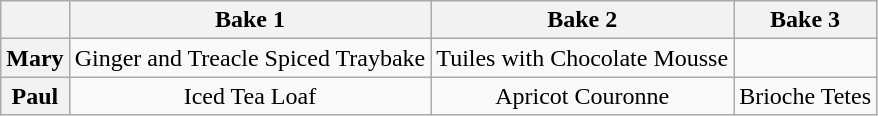<table class="wikitable" style="text-align:center;">
<tr>
<th scope="col"></th>
<th scope="col">Bake 1</th>
<th scope="col">Bake 2</th>
<th scope="col">Bake 3</th>
</tr>
<tr>
<th scope="row">Mary</th>
<td>Ginger and Treacle Spiced Traybake</td>
<td>Tuiles with Chocolate Mousse</td>
<td></td>
</tr>
<tr>
<th scope="row">Paul</th>
<td>Iced Tea Loaf</td>
<td>Apricot Couronne</td>
<td>Brioche Tetes</td>
</tr>
</table>
